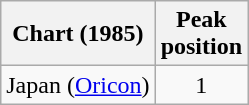<table class="wikitable sortable plainrowheaders">
<tr>
<th scope="col">Chart (1985)</th>
<th scope="col">Peak<br>position</th>
</tr>
<tr>
<td>Japan (<a href='#'>Oricon</a>)</td>
<td style="text-align:center;">1</td>
</tr>
</table>
